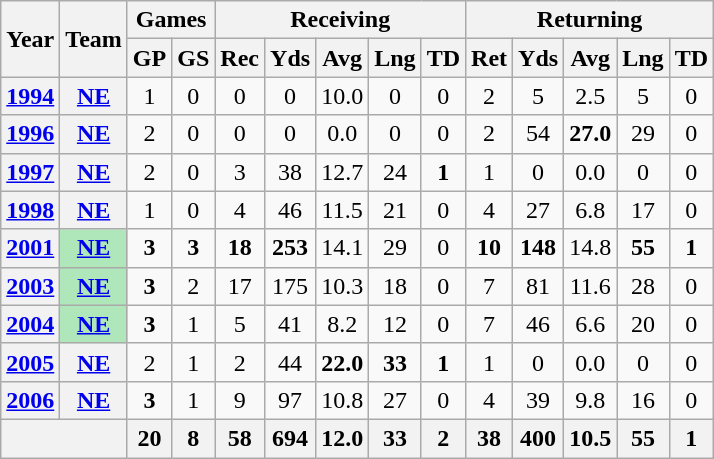<table class="wikitable" style="text-align: center;">
<tr>
<th rowspan="2">Year</th>
<th rowspan="2">Team</th>
<th colspan="2">Games</th>
<th colspan="5">Receiving</th>
<th colspan="5">Returning</th>
</tr>
<tr>
<th>GP</th>
<th>GS</th>
<th>Rec</th>
<th>Yds</th>
<th>Avg</th>
<th>Lng</th>
<th>TD</th>
<th>Ret</th>
<th>Yds</th>
<th>Avg</th>
<th>Lng</th>
<th>TD</th>
</tr>
<tr>
<th><a href='#'>1994</a></th>
<th><a href='#'>NE</a></th>
<td>1</td>
<td>0</td>
<td>0</td>
<td>0</td>
<td>10.0</td>
<td>0</td>
<td>0</td>
<td>2</td>
<td>5</td>
<td>2.5</td>
<td>5</td>
<td>0</td>
</tr>
<tr>
<th><a href='#'>1996</a></th>
<th><a href='#'>NE</a></th>
<td>2</td>
<td>0</td>
<td>0</td>
<td>0</td>
<td>0.0</td>
<td>0</td>
<td>0</td>
<td>2</td>
<td>54</td>
<td><strong>27.0</strong></td>
<td>29</td>
<td>0</td>
</tr>
<tr>
<th><a href='#'>1997</a></th>
<th><a href='#'>NE</a></th>
<td>2</td>
<td>0</td>
<td>3</td>
<td>38</td>
<td>12.7</td>
<td>24</td>
<td><strong>1</strong></td>
<td>1</td>
<td>0</td>
<td>0.0</td>
<td>0</td>
<td>0</td>
</tr>
<tr>
<th><a href='#'>1998</a></th>
<th><a href='#'>NE</a></th>
<td>1</td>
<td>0</td>
<td>4</td>
<td>46</td>
<td>11.5</td>
<td>21</td>
<td>0</td>
<td>4</td>
<td>27</td>
<td>6.8</td>
<td>17</td>
<td>0</td>
</tr>
<tr>
<th><a href='#'>2001</a></th>
<th style="background:#afe6ba;"><a href='#'>NE</a></th>
<td><strong>3</strong></td>
<td><strong>3</strong></td>
<td><strong>18</strong></td>
<td><strong>253</strong></td>
<td>14.1</td>
<td>29</td>
<td>0</td>
<td><strong>10</strong></td>
<td><strong>148</strong></td>
<td>14.8</td>
<td><strong>55</strong></td>
<td><strong>1</strong></td>
</tr>
<tr>
<th><a href='#'>2003</a></th>
<th style="background:#afe6ba;"><a href='#'>NE</a></th>
<td><strong>3</strong></td>
<td>2</td>
<td>17</td>
<td>175</td>
<td>10.3</td>
<td>18</td>
<td>0</td>
<td>7</td>
<td>81</td>
<td>11.6</td>
<td>28</td>
<td>0</td>
</tr>
<tr>
<th><a href='#'>2004</a></th>
<th style="background:#afe6ba;"><a href='#'>NE</a></th>
<td><strong>3</strong></td>
<td>1</td>
<td>5</td>
<td>41</td>
<td>8.2</td>
<td>12</td>
<td>0</td>
<td>7</td>
<td>46</td>
<td>6.6</td>
<td>20</td>
<td>0</td>
</tr>
<tr>
<th><a href='#'>2005</a></th>
<th><a href='#'>NE</a></th>
<td>2</td>
<td>1</td>
<td>2</td>
<td>44</td>
<td><strong>22.0</strong></td>
<td><strong>33</strong></td>
<td><strong>1</strong></td>
<td>1</td>
<td>0</td>
<td>0.0</td>
<td>0</td>
<td>0</td>
</tr>
<tr>
<th><a href='#'>2006</a></th>
<th><a href='#'>NE</a></th>
<td><strong>3</strong></td>
<td>1</td>
<td>9</td>
<td>97</td>
<td>10.8</td>
<td>27</td>
<td>0</td>
<td>4</td>
<td>39</td>
<td>9.8</td>
<td>16</td>
<td>0</td>
</tr>
<tr>
<th colspan="2"></th>
<th>20</th>
<th>8</th>
<th>58</th>
<th>694</th>
<th>12.0</th>
<th>33</th>
<th>2</th>
<th>38</th>
<th>400</th>
<th>10.5</th>
<th>55</th>
<th>1</th>
</tr>
</table>
